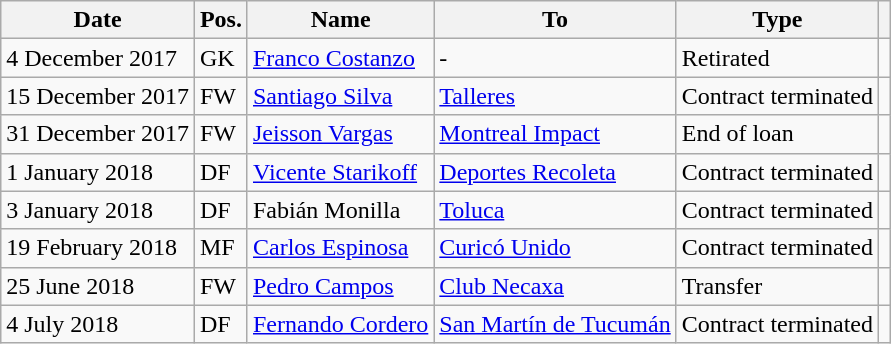<table class="wikitable">
<tr>
<th>Date</th>
<th>Pos.</th>
<th>Name</th>
<th>To</th>
<th>Type</th>
<th></th>
</tr>
<tr>
<td>4 December 2017</td>
<td>GK</td>
<td> <a href='#'>Franco Costanzo</a></td>
<td>-</td>
<td>Retirated</td>
<td></td>
</tr>
<tr>
<td>15 December 2017</td>
<td>FW</td>
<td> <a href='#'>Santiago Silva</a></td>
<td> <a href='#'>Talleres</a></td>
<td>Contract terminated</td>
<td></td>
</tr>
<tr>
<td>31 December 2017</td>
<td>FW</td>
<td> <a href='#'>Jeisson Vargas</a></td>
<td> <a href='#'>Montreal Impact</a></td>
<td>End of loan</td>
<td></td>
</tr>
<tr>
<td>1 January 2018</td>
<td>DF</td>
<td> <a href='#'>Vicente Starikoff</a></td>
<td><a href='#'>Deportes Recoleta</a></td>
<td>Contract terminated</td>
<td></td>
</tr>
<tr>
<td>3 January 2018</td>
<td>DF</td>
<td> Fabián Monilla</td>
<td> <a href='#'>Toluca</a></td>
<td>Contract terminated</td>
<td></td>
</tr>
<tr>
<td>19 February 2018</td>
<td>MF</td>
<td> <a href='#'>Carlos Espinosa</a></td>
<td><a href='#'>Curicó Unido</a></td>
<td>Contract terminated</td>
<td></td>
</tr>
<tr>
<td>25 June 2018</td>
<td>FW</td>
<td> <a href='#'>Pedro Campos</a></td>
<td> <a href='#'>Club Necaxa</a></td>
<td>Transfer</td>
<td></td>
</tr>
<tr>
<td>4 July 2018</td>
<td>DF</td>
<td> <a href='#'>Fernando Cordero</a></td>
<td> <a href='#'>San Martín de Tucumán</a></td>
<td>Contract terminated</td>
<td></td>
</tr>
</table>
